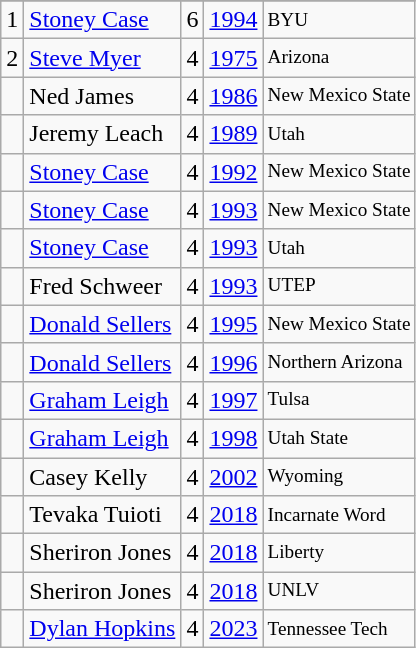<table class="wikitable">
<tr>
</tr>
<tr>
<td>1</td>
<td><a href='#'>Stoney Case</a></td>
<td>6</td>
<td><a href='#'>1994</a></td>
<td style="font-size:80%;">BYU</td>
</tr>
<tr>
<td>2</td>
<td><a href='#'>Steve Myer</a></td>
<td>4</td>
<td><a href='#'>1975</a></td>
<td style="font-size:80%;">Arizona</td>
</tr>
<tr>
<td></td>
<td>Ned James</td>
<td>4</td>
<td><a href='#'>1986</a></td>
<td style="font-size:80%;">New Mexico State</td>
</tr>
<tr>
<td></td>
<td>Jeremy Leach</td>
<td>4</td>
<td><a href='#'>1989</a></td>
<td style="font-size:80%;">Utah</td>
</tr>
<tr>
<td></td>
<td><a href='#'>Stoney Case</a></td>
<td>4</td>
<td><a href='#'>1992</a></td>
<td style="font-size:80%;">New Mexico State</td>
</tr>
<tr>
<td></td>
<td><a href='#'>Stoney Case</a></td>
<td>4</td>
<td><a href='#'>1993</a></td>
<td style="font-size:80%;">New Mexico State</td>
</tr>
<tr>
<td></td>
<td><a href='#'>Stoney Case</a></td>
<td>4</td>
<td><a href='#'>1993</a></td>
<td style="font-size:80%;">Utah</td>
</tr>
<tr>
<td></td>
<td>Fred Schweer</td>
<td>4</td>
<td><a href='#'>1993</a></td>
<td style="font-size:80%;">UTEP</td>
</tr>
<tr>
<td></td>
<td><a href='#'>Donald Sellers</a></td>
<td>4</td>
<td><a href='#'>1995</a></td>
<td style="font-size:80%;">New Mexico State</td>
</tr>
<tr>
<td></td>
<td><a href='#'>Donald Sellers</a></td>
<td>4</td>
<td><a href='#'>1996</a></td>
<td style="font-size:80%;">Northern Arizona</td>
</tr>
<tr>
<td></td>
<td><a href='#'>Graham Leigh</a></td>
<td>4</td>
<td><a href='#'>1997</a></td>
<td style="font-size:80%;">Tulsa</td>
</tr>
<tr>
<td></td>
<td><a href='#'>Graham Leigh</a></td>
<td>4</td>
<td><a href='#'>1998</a></td>
<td style="font-size:80%;">Utah State</td>
</tr>
<tr>
<td></td>
<td>Casey Kelly</td>
<td>4</td>
<td><a href='#'>2002</a></td>
<td style="font-size:80%;">Wyoming</td>
</tr>
<tr>
<td></td>
<td>Tevaka Tuioti</td>
<td>4</td>
<td><a href='#'>2018</a></td>
<td style="font-size:80%;">Incarnate Word</td>
</tr>
<tr>
<td></td>
<td>Sheriron Jones</td>
<td>4</td>
<td><a href='#'>2018</a></td>
<td style="font-size:80%;">Liberty</td>
</tr>
<tr>
<td></td>
<td>Sheriron Jones</td>
<td>4</td>
<td><a href='#'>2018</a></td>
<td style="font-size:80%;">UNLV</td>
</tr>
<tr>
<td></td>
<td><a href='#'>Dylan Hopkins</a></td>
<td>4</td>
<td><a href='#'>2023</a></td>
<td style="font-size:80%;">Tennessee Tech</td>
</tr>
</table>
